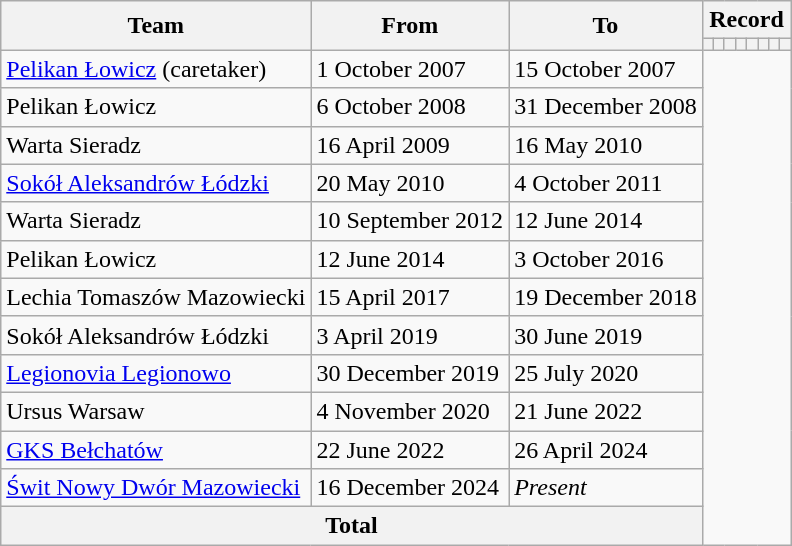<table class="wikitable" style="text-align: center;">
<tr>
<th rowspan="2">Team</th>
<th rowspan="2">From</th>
<th rowspan="2">To</th>
<th colspan="8">Record</th>
</tr>
<tr>
<th></th>
<th></th>
<th></th>
<th></th>
<th></th>
<th></th>
<th></th>
<th></th>
</tr>
<tr>
<td align=left><a href='#'>Pelikan Łowicz</a> (caretaker)</td>
<td align=left>1 October 2007</td>
<td align=left>15 October 2007<br></td>
</tr>
<tr>
<td align=left>Pelikan Łowicz</td>
<td align=left>6 October 2008</td>
<td align=left>31 December 2008<br></td>
</tr>
<tr>
<td align=left>Warta Sieradz</td>
<td align=left>16 April 2009</td>
<td align=left>16 May 2010<br></td>
</tr>
<tr>
<td align=left><a href='#'>Sokół Aleksandrów Łódzki</a></td>
<td align=left>20 May 2010</td>
<td align=left>4 October 2011<br></td>
</tr>
<tr>
<td align=left>Warta Sieradz</td>
<td align=left>10 September 2012</td>
<td align=left>12 June 2014<br></td>
</tr>
<tr>
<td align=left>Pelikan Łowicz</td>
<td align=left>12 June 2014</td>
<td align=left>3 October 2016<br></td>
</tr>
<tr>
<td align=left>Lechia Tomaszów Mazowiecki</td>
<td align=left>15 April 2017</td>
<td align=left>19 December 2018<br></td>
</tr>
<tr>
<td align=left>Sokół Aleksandrów Łódzki</td>
<td align=left>3 April 2019</td>
<td align=left>30 June 2019<br></td>
</tr>
<tr>
<td align=left><a href='#'>Legionovia Legionowo</a></td>
<td align=left>30 December 2019</td>
<td align=left>25 July 2020<br></td>
</tr>
<tr>
<td align=left>Ursus Warsaw</td>
<td align=left>4 November 2020</td>
<td align=left>21 June 2022<br></td>
</tr>
<tr>
<td align=left><a href='#'>GKS Bełchatów</a></td>
<td align=left>22 June 2022</td>
<td align=left>26 April 2024<br></td>
</tr>
<tr>
<td align=left><a href='#'>Świt Nowy Dwór Mazowiecki</a></td>
<td align=left>16 December 2024</td>
<td align=left><em>Present</em><br></td>
</tr>
<tr>
<th colspan="3">Total<br></th>
</tr>
</table>
